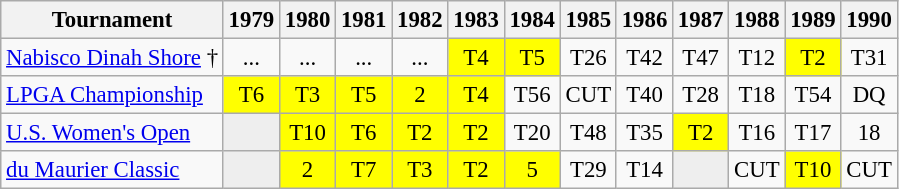<table class="wikitable" style="font-size:95%;text-align:center;">
<tr>
<th>Tournament</th>
<th>1979</th>
<th>1980</th>
<th>1981</th>
<th>1982</th>
<th>1983</th>
<th>1984</th>
<th>1985</th>
<th>1986</th>
<th>1987</th>
<th>1988</th>
<th>1989</th>
<th>1990</th>
</tr>
<tr>
<td align=left><a href='#'>Nabisco Dinah Shore</a> †</td>
<td>...</td>
<td>...</td>
<td>...</td>
<td>...</td>
<td style="background:yellow;">T4</td>
<td style="background:yellow;">T5</td>
<td>T26</td>
<td>T42</td>
<td>T47</td>
<td>T12</td>
<td style="background:yellow;">T2</td>
<td>T31</td>
</tr>
<tr>
<td align=left><a href='#'>LPGA Championship</a></td>
<td style="background:yellow;">T6</td>
<td style="background:yellow;">T3</td>
<td style="background:yellow;">T5</td>
<td style="background:yellow;">2</td>
<td style="background:yellow;">T4</td>
<td>T56</td>
<td>CUT</td>
<td>T40</td>
<td>T28</td>
<td>T18</td>
<td>T54</td>
<td>DQ</td>
</tr>
<tr>
<td align=left><a href='#'>U.S. Women's Open</a></td>
<td style="background:#eeeeee;"></td>
<td style="background:yellow;">T10</td>
<td style="background:yellow;">T6</td>
<td style="background:yellow;">T2</td>
<td style="background:yellow;">T2</td>
<td>T20</td>
<td>T48</td>
<td>T35</td>
<td style="background:yellow;">T2</td>
<td>T16</td>
<td>T17</td>
<td>18</td>
</tr>
<tr>
<td align=left><a href='#'>du Maurier Classic</a></td>
<td style="background:#eeeeee;"></td>
<td style="background:yellow;">2</td>
<td style="background:yellow;">T7</td>
<td style="background:yellow;">T3</td>
<td style="background:yellow;">T2</td>
<td style="background:yellow;">5</td>
<td>T29</td>
<td>T14</td>
<td style="background:#eeeeee;"></td>
<td>CUT</td>
<td style="background:yellow;">T10</td>
<td>CUT</td>
</tr>
</table>
